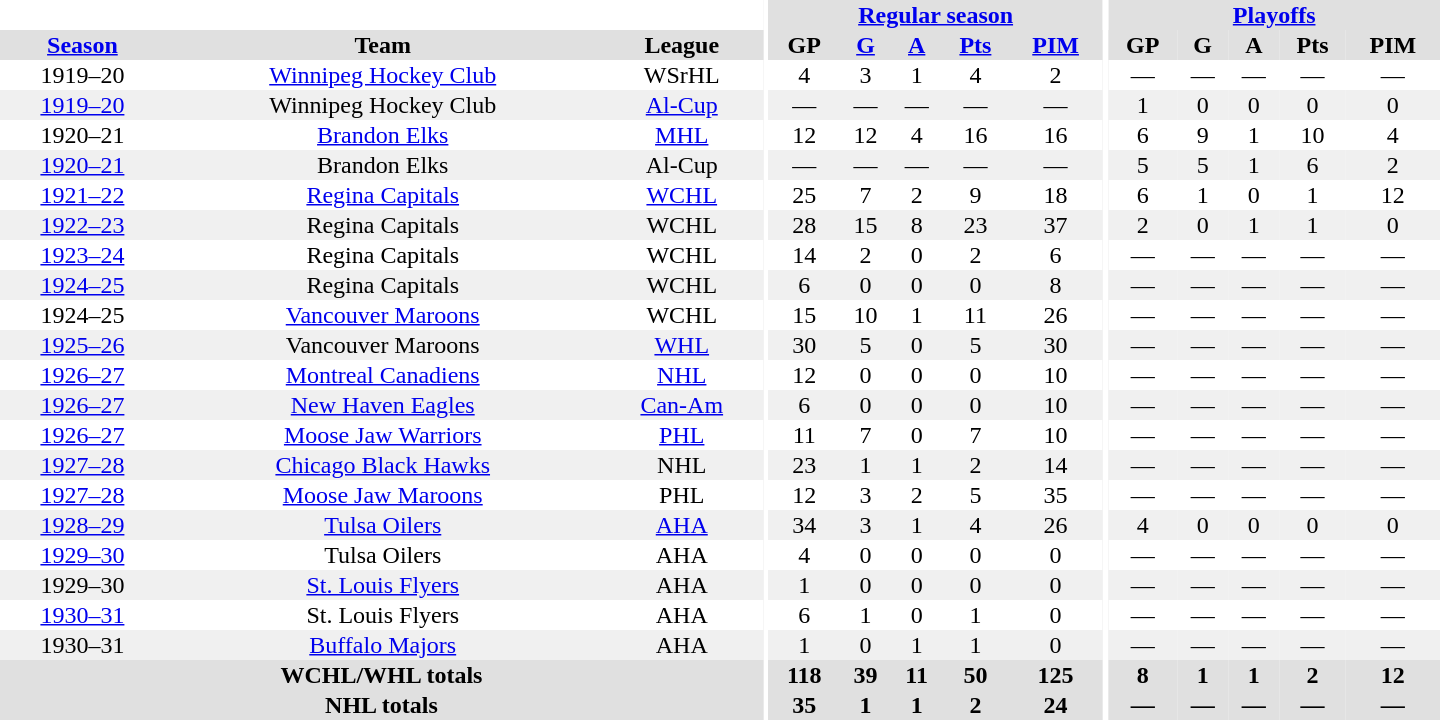<table border="0" cellpadding="1" cellspacing="0" style="text-align:center; width:60em">
<tr bgcolor="#e0e0e0">
<th colspan="3" bgcolor="#ffffff"></th>
<th rowspan="100" bgcolor="#ffffff"></th>
<th colspan="5"><a href='#'>Regular season</a></th>
<th rowspan="100" bgcolor="#ffffff"></th>
<th colspan="5"><a href='#'>Playoffs</a></th>
</tr>
<tr bgcolor="#e0e0e0">
<th><a href='#'>Season</a></th>
<th>Team</th>
<th>League</th>
<th>GP</th>
<th><a href='#'>G</a></th>
<th><a href='#'>A</a></th>
<th><a href='#'>Pts</a></th>
<th><a href='#'>PIM</a></th>
<th>GP</th>
<th>G</th>
<th>A</th>
<th>Pts</th>
<th>PIM</th>
</tr>
<tr>
<td>1919–20</td>
<td><a href='#'>Winnipeg Hockey Club</a></td>
<td>WSrHL</td>
<td>4</td>
<td>3</td>
<td>1</td>
<td>4</td>
<td>2</td>
<td>—</td>
<td>—</td>
<td>—</td>
<td>—</td>
<td>—</td>
</tr>
<tr bgcolor="#f0f0f0">
<td><a href='#'>1919–20</a></td>
<td>Winnipeg Hockey Club</td>
<td><a href='#'>Al-Cup</a></td>
<td>—</td>
<td>—</td>
<td>—</td>
<td>—</td>
<td>—</td>
<td>1</td>
<td>0</td>
<td>0</td>
<td>0</td>
<td>0</td>
</tr>
<tr>
<td>1920–21</td>
<td><a href='#'>Brandon Elks</a></td>
<td><a href='#'>MHL</a></td>
<td>12</td>
<td>12</td>
<td>4</td>
<td>16</td>
<td>16</td>
<td>6</td>
<td>9</td>
<td>1</td>
<td>10</td>
<td>4</td>
</tr>
<tr bgcolor="#f0f0f0">
<td><a href='#'>1920–21</a></td>
<td>Brandon Elks</td>
<td>Al-Cup</td>
<td>—</td>
<td>—</td>
<td>—</td>
<td>—</td>
<td>—</td>
<td>5</td>
<td>5</td>
<td>1</td>
<td>6</td>
<td>2</td>
</tr>
<tr>
<td><a href='#'>1921–22</a></td>
<td><a href='#'>Regina Capitals</a></td>
<td><a href='#'>WCHL</a></td>
<td>25</td>
<td>7</td>
<td>2</td>
<td>9</td>
<td>18</td>
<td>6</td>
<td>1</td>
<td>0</td>
<td>1</td>
<td>12</td>
</tr>
<tr bgcolor="#f0f0f0">
<td><a href='#'>1922–23</a></td>
<td>Regina Capitals</td>
<td>WCHL</td>
<td>28</td>
<td>15</td>
<td>8</td>
<td>23</td>
<td>37</td>
<td>2</td>
<td>0</td>
<td>1</td>
<td>1</td>
<td>0</td>
</tr>
<tr>
<td><a href='#'>1923–24</a></td>
<td>Regina Capitals</td>
<td>WCHL</td>
<td>14</td>
<td>2</td>
<td>0</td>
<td>2</td>
<td>6</td>
<td>—</td>
<td>—</td>
<td>—</td>
<td>—</td>
<td>—</td>
</tr>
<tr bgcolor="#f0f0f0">
<td><a href='#'>1924–25</a></td>
<td>Regina Capitals</td>
<td>WCHL</td>
<td>6</td>
<td>0</td>
<td>0</td>
<td>0</td>
<td>8</td>
<td>—</td>
<td>—</td>
<td>—</td>
<td>—</td>
<td>—</td>
</tr>
<tr>
<td>1924–25</td>
<td><a href='#'>Vancouver Maroons</a></td>
<td>WCHL</td>
<td>15</td>
<td>10</td>
<td>1</td>
<td>11</td>
<td>26</td>
<td>—</td>
<td>—</td>
<td>—</td>
<td>—</td>
<td>—</td>
</tr>
<tr bgcolor="#f0f0f0">
<td><a href='#'>1925–26</a></td>
<td>Vancouver Maroons</td>
<td><a href='#'>WHL</a></td>
<td>30</td>
<td>5</td>
<td>0</td>
<td>5</td>
<td>30</td>
<td>—</td>
<td>—</td>
<td>—</td>
<td>—</td>
<td>—</td>
</tr>
<tr>
<td><a href='#'>1926–27</a></td>
<td><a href='#'>Montreal Canadiens</a></td>
<td><a href='#'>NHL</a></td>
<td>12</td>
<td>0</td>
<td>0</td>
<td>0</td>
<td>10</td>
<td>—</td>
<td>—</td>
<td>—</td>
<td>—</td>
<td>—</td>
</tr>
<tr bgcolor="#f0f0f0">
<td><a href='#'>1926–27</a></td>
<td><a href='#'>New Haven Eagles</a></td>
<td><a href='#'>Can-Am</a></td>
<td>6</td>
<td>0</td>
<td>0</td>
<td>0</td>
<td>10</td>
<td>—</td>
<td>—</td>
<td>—</td>
<td>—</td>
<td>—</td>
</tr>
<tr>
<td><a href='#'>1926–27</a></td>
<td><a href='#'>Moose Jaw Warriors</a></td>
<td><a href='#'>PHL</a></td>
<td>11</td>
<td>7</td>
<td>0</td>
<td>7</td>
<td>10</td>
<td>—</td>
<td>—</td>
<td>—</td>
<td>—</td>
<td>—</td>
</tr>
<tr bgcolor="#f0f0f0">
<td><a href='#'>1927–28</a></td>
<td><a href='#'>Chicago Black Hawks</a></td>
<td>NHL</td>
<td>23</td>
<td>1</td>
<td>1</td>
<td>2</td>
<td>14</td>
<td>—</td>
<td>—</td>
<td>—</td>
<td>—</td>
<td>—</td>
</tr>
<tr>
<td><a href='#'>1927–28</a></td>
<td><a href='#'>Moose Jaw Maroons</a></td>
<td>PHL</td>
<td>12</td>
<td>3</td>
<td>2</td>
<td>5</td>
<td>35</td>
<td>—</td>
<td>—</td>
<td>—</td>
<td>—</td>
<td>—</td>
</tr>
<tr bgcolor="#f0f0f0">
<td><a href='#'>1928–29</a></td>
<td><a href='#'>Tulsa Oilers</a></td>
<td><a href='#'>AHA</a></td>
<td>34</td>
<td>3</td>
<td>1</td>
<td>4</td>
<td>26</td>
<td>4</td>
<td>0</td>
<td>0</td>
<td>0</td>
<td>0</td>
</tr>
<tr>
<td><a href='#'>1929–30</a></td>
<td>Tulsa Oilers</td>
<td>AHA</td>
<td>4</td>
<td>0</td>
<td>0</td>
<td>0</td>
<td>0</td>
<td>—</td>
<td>—</td>
<td>—</td>
<td>—</td>
<td>—</td>
</tr>
<tr bgcolor="#f0f0f0">
<td>1929–30</td>
<td><a href='#'>St. Louis Flyers</a></td>
<td>AHA</td>
<td>1</td>
<td>0</td>
<td>0</td>
<td>0</td>
<td>0</td>
<td>—</td>
<td>—</td>
<td>—</td>
<td>—</td>
<td>—</td>
</tr>
<tr>
<td><a href='#'>1930–31</a></td>
<td>St. Louis Flyers</td>
<td>AHA</td>
<td>6</td>
<td>1</td>
<td>0</td>
<td>1</td>
<td>0</td>
<td>—</td>
<td>—</td>
<td>—</td>
<td>—</td>
<td>—</td>
</tr>
<tr bgcolor="#f0f0f0">
<td>1930–31</td>
<td><a href='#'>Buffalo Majors</a></td>
<td>AHA</td>
<td>1</td>
<td>0</td>
<td>1</td>
<td>1</td>
<td>0</td>
<td>—</td>
<td>—</td>
<td>—</td>
<td>—</td>
<td>—</td>
</tr>
<tr bgcolor="#e0e0e0">
<th colspan="3">WCHL/WHL totals</th>
<th>118</th>
<th>39</th>
<th>11</th>
<th>50</th>
<th>125</th>
<th>8</th>
<th>1</th>
<th>1</th>
<th>2</th>
<th>12</th>
</tr>
<tr bgcolor="#e0e0e0">
<th colspan="3">NHL totals</th>
<th>35</th>
<th>1</th>
<th>1</th>
<th>2</th>
<th>24</th>
<th>—</th>
<th>—</th>
<th>—</th>
<th>—</th>
<th>—</th>
</tr>
</table>
